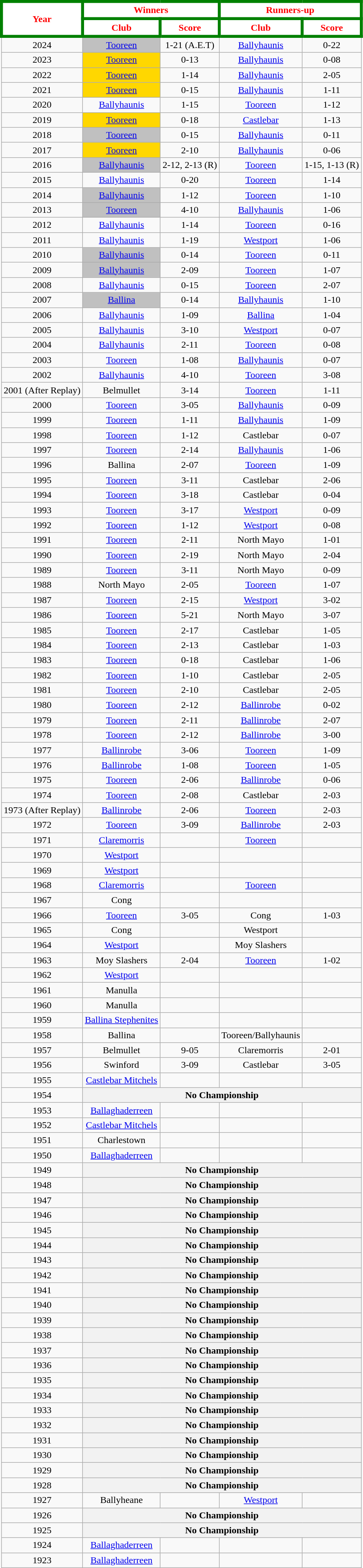<table class="wikitable sortable" style="text-align:center;">
<tr>
<th rowspan="2" style="background:white;color:red;border:5px solid green">Year</th>
<th colspan="2" style="background:white;color:red;border:5px solid green">Winners</th>
<th colspan="2" style="background:white;color:red;border:5px solid green">Runners-up</th>
</tr>
<tr>
<th style="background:white;color:red;border:5px solid green">Club</th>
<th style="background:white;color:red;border:5px solid green">Score</th>
<th style="background:white;color:red;border:5px solid green">Club</th>
<th style="background:white;color:red;border:5px solid green">Score</th>
</tr>
<tr>
<td>2024</td>
<td bgcolor=silver><a href='#'>Tooreen</a></td>
<td>1-21 (A.E.T)</td>
<td><a href='#'>Ballyhaunis</a></td>
<td>0-22</td>
</tr>
<tr>
<td>2023</td>
<td bgcolor=gold><a href='#'>Tooreen</a></td>
<td>0-13</td>
<td><a href='#'>Ballyhaunis</a></td>
<td>0-08</td>
</tr>
<tr>
<td>2022</td>
<td bgcolor=gold><a href='#'>Tooreen</a></td>
<td>1-14</td>
<td><a href='#'>Ballyhaunis</a></td>
<td>2-05</td>
</tr>
<tr>
<td>2021</td>
<td bgcolor=gold><a href='#'>Tooreen</a></td>
<td>0-15</td>
<td><a href='#'>Ballyhaunis</a></td>
<td>1-11</td>
</tr>
<tr>
<td>2020</td>
<td><a href='#'>Ballyhaunis</a></td>
<td>1-15</td>
<td><a href='#'>Tooreen</a></td>
<td>1-12</td>
</tr>
<tr>
<td>2019</td>
<td bgcolor=gold><a href='#'>Tooreen</a></td>
<td>0-18</td>
<td><a href='#'>Castlebar</a></td>
<td>1-13</td>
</tr>
<tr>
<td>2018</td>
<td bgcolor=silver><a href='#'>Tooreen</a></td>
<td>0-15</td>
<td><a href='#'>Ballyhaunis</a></td>
<td>0-11</td>
</tr>
<tr>
<td>2017</td>
<td bgcolor=gold><a href='#'>Tooreen</a></td>
<td>2-10</td>
<td><a href='#'>Ballyhaunis</a></td>
<td>0-06</td>
</tr>
<tr>
<td>2016</td>
<td bgcolor=silver><a href='#'>Ballyhaunis</a></td>
<td>2-12, 2-13 (R)</td>
<td><a href='#'>Tooreen</a></td>
<td>1-15, 1-13 (R)</td>
</tr>
<tr>
<td>2015</td>
<td><a href='#'>Ballyhaunis</a></td>
<td>0-20</td>
<td><a href='#'>Tooreen</a></td>
<td>1-14</td>
</tr>
<tr>
<td>2014</td>
<td bgcolor=silver><a href='#'>Ballyhaunis</a></td>
<td>1-12</td>
<td><a href='#'>Tooreen</a></td>
<td>1-10</td>
</tr>
<tr>
<td>2013</td>
<td bgcolor=silver><a href='#'>Tooreen</a></td>
<td>4-10</td>
<td><a href='#'>Ballyhaunis</a></td>
<td>1-06</td>
</tr>
<tr>
<td>2012</td>
<td><a href='#'>Ballyhaunis</a></td>
<td>1-14</td>
<td><a href='#'>Tooreen</a></td>
<td>0-16</td>
</tr>
<tr>
<td>2011</td>
<td><a href='#'>Ballyhaunis</a></td>
<td>1-19</td>
<td><a href='#'>Westport</a></td>
<td>1-06</td>
</tr>
<tr>
<td>2010</td>
<td bgcolor=silver><a href='#'>Ballyhaunis</a></td>
<td>0-14</td>
<td><a href='#'>Tooreen</a></td>
<td>0-11</td>
</tr>
<tr>
<td>2009</td>
<td bgcolor=silver><a href='#'>Ballyhaunis</a></td>
<td>2-09</td>
<td><a href='#'>Tooreen</a></td>
<td>1-07</td>
</tr>
<tr>
<td>2008</td>
<td><a href='#'>Ballyhaunis</a></td>
<td>0-15</td>
<td><a href='#'>Tooreen</a></td>
<td>2-07</td>
</tr>
<tr>
<td>2007</td>
<td bgcolor=silver><a href='#'>Ballina</a></td>
<td>0-14</td>
<td><a href='#'>Ballyhaunis</a></td>
<td>1-10</td>
</tr>
<tr>
<td>2006</td>
<td><a href='#'>Ballyhaunis</a></td>
<td>1-09</td>
<td><a href='#'>Ballina</a></td>
<td>1-04</td>
</tr>
<tr>
<td>2005</td>
<td><a href='#'>Ballyhaunis</a></td>
<td>3-10</td>
<td><a href='#'>Westport</a></td>
<td>0-07</td>
</tr>
<tr>
<td>2004</td>
<td><a href='#'>Ballyhaunis</a></td>
<td>2-11</td>
<td><a href='#'>Tooreen</a></td>
<td>0-08</td>
</tr>
<tr>
<td>2003</td>
<td><a href='#'>Tooreen</a></td>
<td>1-08</td>
<td><a href='#'>Ballyhaunis</a></td>
<td>0-07</td>
</tr>
<tr>
<td>2002</td>
<td><a href='#'>Ballyhaunis</a></td>
<td>4-10</td>
<td><a href='#'>Tooreen</a></td>
<td>3-08</td>
</tr>
<tr>
<td>2001 (After Replay)</td>
<td>Belmullet</td>
<td>3-14</td>
<td><a href='#'>Tooreen</a></td>
<td>1-11</td>
</tr>
<tr>
<td>2000</td>
<td><a href='#'>Tooreen</a></td>
<td>3-05</td>
<td><a href='#'>Ballyhaunis</a></td>
<td>0-09</td>
</tr>
<tr>
<td>1999</td>
<td><a href='#'>Tooreen</a></td>
<td>1-11</td>
<td><a href='#'>Ballyhaunis</a></td>
<td>1-09</td>
</tr>
<tr>
<td>1998</td>
<td><a href='#'>Tooreen</a></td>
<td>1-12</td>
<td>Castlebar</td>
<td>0-07</td>
</tr>
<tr>
<td>1997</td>
<td><a href='#'>Tooreen</a></td>
<td>2-14</td>
<td><a href='#'>Ballyhaunis</a></td>
<td>1-06</td>
</tr>
<tr>
<td>1996</td>
<td>Ballina</td>
<td>2-07</td>
<td><a href='#'>Tooreen</a></td>
<td>1-09</td>
</tr>
<tr>
<td>1995</td>
<td><a href='#'>Tooreen</a></td>
<td>3-11</td>
<td>Castlebar</td>
<td>2-06</td>
</tr>
<tr>
<td>1994</td>
<td><a href='#'>Tooreen</a></td>
<td>3-18</td>
<td>Castlebar</td>
<td>0-04</td>
</tr>
<tr>
<td>1993</td>
<td><a href='#'>Tooreen</a></td>
<td>3-17</td>
<td><a href='#'>Westport</a></td>
<td>0-09</td>
</tr>
<tr>
<td>1992</td>
<td><a href='#'>Tooreen</a></td>
<td>1-12</td>
<td><a href='#'>Westport</a></td>
<td>0-08</td>
</tr>
<tr>
<td>1991</td>
<td><a href='#'>Tooreen</a></td>
<td>2-11</td>
<td>North Mayo</td>
<td>1-01</td>
</tr>
<tr>
<td>1990</td>
<td><a href='#'>Tooreen</a></td>
<td>2-19</td>
<td>North Mayo</td>
<td>2-04</td>
</tr>
<tr>
<td>1989</td>
<td><a href='#'>Tooreen</a></td>
<td>3-11</td>
<td>North Mayo</td>
<td>0-09</td>
</tr>
<tr>
<td>1988</td>
<td>North Mayo</td>
<td>2-05</td>
<td><a href='#'>Tooreen</a></td>
<td>1-07</td>
</tr>
<tr>
<td>1987</td>
<td><a href='#'>Tooreen</a></td>
<td>2-15</td>
<td><a href='#'>Westport</a></td>
<td>3-02</td>
</tr>
<tr>
<td>1986</td>
<td><a href='#'>Tooreen</a></td>
<td>5-21</td>
<td>North Mayo</td>
<td>3-07</td>
</tr>
<tr>
<td>1985</td>
<td><a href='#'>Tooreen</a></td>
<td>2-17</td>
<td>Castlebar</td>
<td>1-05</td>
</tr>
<tr>
<td>1984</td>
<td><a href='#'>Tooreen</a></td>
<td>2-13</td>
<td>Castlebar</td>
<td>1-03</td>
</tr>
<tr>
<td>1983</td>
<td><a href='#'>Tooreen</a></td>
<td>0-18</td>
<td>Castlebar</td>
<td>1-06</td>
</tr>
<tr>
<td>1982</td>
<td><a href='#'>Tooreen</a></td>
<td>1-10</td>
<td>Castlebar</td>
<td>2-05</td>
</tr>
<tr>
<td>1981</td>
<td><a href='#'>Tooreen</a></td>
<td>2-10</td>
<td>Castlebar</td>
<td>2-05</td>
</tr>
<tr>
<td>1980</td>
<td><a href='#'>Tooreen</a></td>
<td>2-12</td>
<td><a href='#'>Ballinrobe</a></td>
<td>0-02</td>
</tr>
<tr>
<td>1979</td>
<td><a href='#'>Tooreen</a></td>
<td>2-11</td>
<td><a href='#'>Ballinrobe</a></td>
<td>2-07</td>
</tr>
<tr>
<td>1978</td>
<td><a href='#'>Tooreen</a></td>
<td>2-12</td>
<td><a href='#'>Ballinrobe</a></td>
<td>3-00</td>
</tr>
<tr>
<td>1977</td>
<td><a href='#'>Ballinrobe</a></td>
<td>3-06</td>
<td><a href='#'>Tooreen</a></td>
<td>1-09</td>
</tr>
<tr>
<td>1976</td>
<td><a href='#'>Ballinrobe</a></td>
<td>1-08</td>
<td><a href='#'>Tooreen</a></td>
<td>1-05</td>
</tr>
<tr>
<td>1975</td>
<td><a href='#'>Tooreen</a></td>
<td>2-06</td>
<td><a href='#'>Ballinrobe</a></td>
<td>0-06</td>
</tr>
<tr>
<td>1974</td>
<td><a href='#'>Tooreen</a></td>
<td>2-08</td>
<td>Castlebar</td>
<td>2-03</td>
</tr>
<tr>
<td>1973 (After Replay)</td>
<td><a href='#'>Ballinrobe</a></td>
<td>2-06</td>
<td><a href='#'>Tooreen</a></td>
<td>2-03</td>
</tr>
<tr>
<td>1972</td>
<td><a href='#'>Tooreen</a></td>
<td>3-09</td>
<td><a href='#'>Ballinrobe</a></td>
<td>2-03</td>
</tr>
<tr>
<td>1971</td>
<td><a href='#'>Claremorris</a></td>
<td></td>
<td><a href='#'>Tooreen</a></td>
<td></td>
</tr>
<tr>
<td>1970</td>
<td><a href='#'>Westport</a></td>
<td></td>
<td></td>
<td></td>
</tr>
<tr>
<td>1969</td>
<td><a href='#'>Westport</a></td>
<td></td>
<td></td>
<td></td>
</tr>
<tr>
<td>1968</td>
<td><a href='#'>Claremorris</a></td>
<td></td>
<td><a href='#'>Tooreen</a></td>
<td></td>
</tr>
<tr>
<td>1967</td>
<td>Cong</td>
<td></td>
<td></td>
<td></td>
</tr>
<tr>
<td>1966</td>
<td><a href='#'>Tooreen</a></td>
<td>3-05</td>
<td>Cong</td>
<td>1-03</td>
</tr>
<tr>
<td>1965</td>
<td>Cong</td>
<td></td>
<td>Westport</td>
<td></td>
</tr>
<tr>
<td>1964</td>
<td><a href='#'>Westport</a></td>
<td></td>
<td>Moy Slashers</td>
<td></td>
</tr>
<tr>
<td>1963</td>
<td>Moy Slashers</td>
<td>2-04</td>
<td><a href='#'>Tooreen</a></td>
<td>1-02</td>
</tr>
<tr>
<td>1962</td>
<td><a href='#'>Westport</a></td>
<td></td>
<td></td>
<td></td>
</tr>
<tr>
<td>1961</td>
<td>Manulla</td>
<td></td>
<td></td>
<td></td>
</tr>
<tr>
<td>1960</td>
<td>Manulla</td>
<td></td>
<td></td>
<td></td>
</tr>
<tr>
<td>1959</td>
<td><a href='#'>Ballina Stephenites</a></td>
<td></td>
<td></td>
<td></td>
</tr>
<tr>
<td>1958</td>
<td>Ballina</td>
<td></td>
<td>Tooreen/Ballyhaunis</td>
<td></td>
</tr>
<tr>
<td>1957</td>
<td>Belmullet</td>
<td>9-05</td>
<td>Claremorris</td>
<td>2-01</td>
</tr>
<tr>
<td>1956</td>
<td>Swinford</td>
<td>3-09</td>
<td>Castlebar</td>
<td>3-05</td>
</tr>
<tr>
<td>1955</td>
<td><a href='#'>Castlebar Mitchels</a></td>
<td></td>
<td></td>
<td></td>
</tr>
<tr>
<td>1954</td>
<th colspan="4" align="center">No Championship</th>
</tr>
<tr>
<td>1953</td>
<td><a href='#'>Ballaghaderreen</a></td>
<td></td>
<td></td>
<td></td>
</tr>
<tr>
<td>1952</td>
<td><a href='#'>Castlebar Mitchels</a></td>
<td></td>
<td></td>
<td></td>
</tr>
<tr>
<td>1951</td>
<td>Charlestown</td>
<td></td>
<td></td>
<td></td>
</tr>
<tr>
<td>1950</td>
<td><a href='#'>Ballaghaderreen</a></td>
<td></td>
<td></td>
<td></td>
</tr>
<tr>
<td>1949</td>
<th colspan="4" align="center">No Championship</th>
</tr>
<tr>
<td>1948</td>
<th colspan="4" align="center">No Championship</th>
</tr>
<tr>
<td>1947</td>
<th colspan="4" align="center">No Championship</th>
</tr>
<tr>
<td>1946</td>
<th colspan="4" align="center">No Championship</th>
</tr>
<tr>
<td>1945</td>
<th colspan="4" align="center">No Championship</th>
</tr>
<tr>
<td>1944</td>
<th colspan="4" align="center">No Championship</th>
</tr>
<tr>
<td>1943</td>
<th colspan="4" align="center">No Championship</th>
</tr>
<tr>
<td>1942</td>
<th colspan="4" align="center">No Championship</th>
</tr>
<tr>
<td>1941</td>
<th colspan="4" align="center">No Championship</th>
</tr>
<tr>
<td>1940</td>
<th colspan="4" align="center">No Championship</th>
</tr>
<tr>
<td>1939</td>
<th colspan="4" align="center">No Championship</th>
</tr>
<tr>
<td>1938</td>
<th colspan="4" align="center">No Championship</th>
</tr>
<tr>
<td>1937</td>
<th colspan="4" align="center">No Championship</th>
</tr>
<tr>
<td>1936</td>
<th colspan="4" align="center">No Championship</th>
</tr>
<tr>
<td>1935</td>
<th colspan="4" align="center">No Championship</th>
</tr>
<tr>
<td>1934</td>
<th colspan="4" align="center">No Championship</th>
</tr>
<tr>
<td>1933</td>
<th colspan="4" align="center">No Championship</th>
</tr>
<tr>
<td>1932</td>
<th colspan="4" align="center">No Championship</th>
</tr>
<tr>
<td>1931</td>
<th colspan="4" align="center">No Championship</th>
</tr>
<tr>
<td>1930</td>
<th colspan="4" align="center">No Championship</th>
</tr>
<tr>
<td>1929</td>
<th colspan="4" align="center">No Championship</th>
</tr>
<tr>
<td>1928</td>
<th colspan="4" align="center">No Championship</th>
</tr>
<tr>
<td>1927</td>
<td>Ballyheane</td>
<td></td>
<td><a href='#'>Westport</a></td>
<td></td>
</tr>
<tr>
<td>1926</td>
<th colspan="4" align="center">No Championship</th>
</tr>
<tr>
<td>1925</td>
<th colspan="4" align="center">No Championship</th>
</tr>
<tr>
<td>1924</td>
<td><a href='#'>Ballaghaderreen</a></td>
<td></td>
<td></td>
<td></td>
</tr>
<tr>
<td>1923</td>
<td><a href='#'>Ballaghaderreen</a></td>
<td></td>
<td></td>
<td></td>
</tr>
</table>
